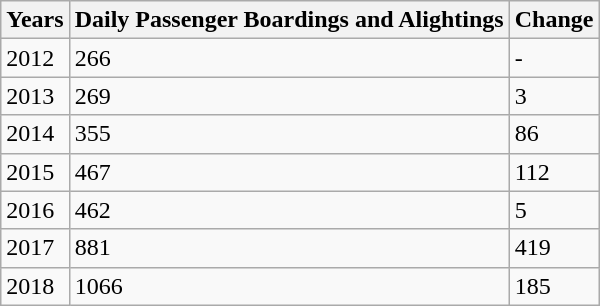<table class="wikitable sortable">
<tr>
<th>Years</th>
<th>Daily Passenger Boardings and Alightings </th>
<th>Change</th>
</tr>
<tr>
<td>2012</td>
<td>266</td>
<td>-</td>
</tr>
<tr>
<td>2013</td>
<td>269</td>
<td> 3</td>
</tr>
<tr>
<td>2014</td>
<td>355</td>
<td> 86</td>
</tr>
<tr>
<td>2015</td>
<td>467</td>
<td> 112</td>
</tr>
<tr>
<td>2016</td>
<td>462</td>
<td> 5</td>
</tr>
<tr>
<td>2017</td>
<td>881</td>
<td> 419</td>
</tr>
<tr>
<td>2018</td>
<td>1066</td>
<td> 185</td>
</tr>
</table>
